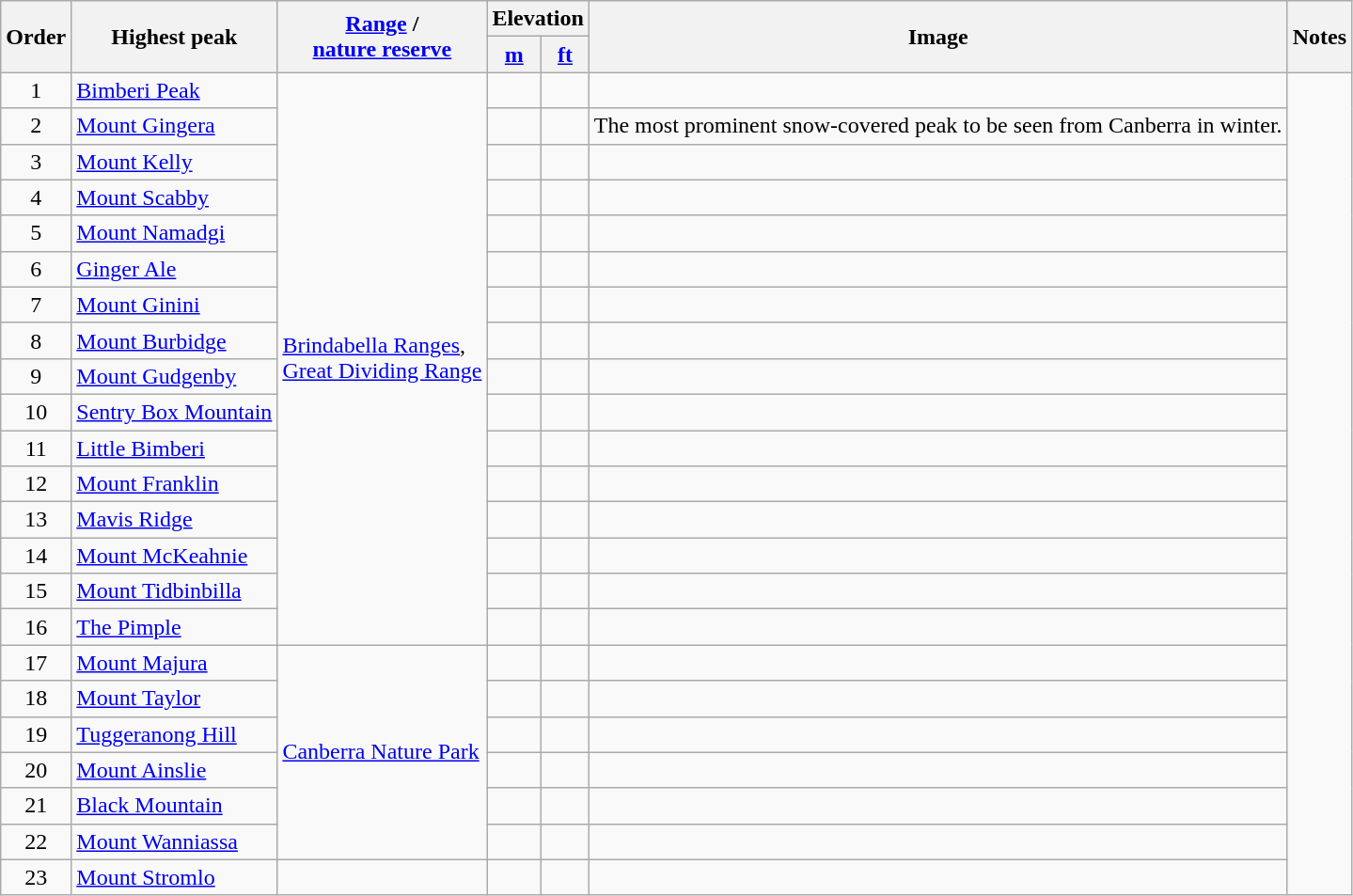<table class="wikitable sortable sticky-header-multi sort-under">
<tr>
<th scope="col" rowspan=2>Order</th>
<th scope="col" rowspan=2>Highest peak</th>
<th scope="col" rowspan=2><a href='#'>Range</a> /<br><a href='#'>nature reserve</a></th>
<th scope="col" colspan=2>Elevation </th>
<th scope="col" rowspan=2>Image</th>
<th scope="col" rowspan=2>Notes</th>
</tr>
<tr>
<th scope="col"><a href='#'>m</a></th>
<th scope="col"><a href='#'>ft</a></th>
</tr>
<tr>
<td align=center>1</td>
<td><a href='#'>Bimberi Peak</a></td>
<td rowspan=16><a href='#'>Brindabella Ranges</a>,<br><a href='#'>Great Dividing Range</a></td>
<td></td>
<td></td>
<td></td>
</tr>
<tr>
<td align=center>2</td>
<td><a href='#'>Mount Gingera</a></td>
<td></td>
<td></td>
<td>The most prominent snow-covered peak to be seen from Canberra in winter.</td>
</tr>
<tr>
<td align=center>3</td>
<td><a href='#'>Mount Kelly</a></td>
<td></td>
<td></td>
<td></td>
</tr>
<tr>
<td align=center>4</td>
<td><a href='#'>Mount Scabby</a></td>
<td></td>
<td></td>
<td></td>
</tr>
<tr>
<td align=center>5</td>
<td><a href='#'>Mount Namadgi</a></td>
<td></td>
<td></td>
<td></td>
</tr>
<tr>
<td align=center>6</td>
<td><a href='#'>Ginger Ale</a></td>
<td></td>
<td></td>
<td></td>
</tr>
<tr>
<td align=center>7</td>
<td><a href='#'>Mount Ginini</a></td>
<td></td>
<td></td>
<td></td>
</tr>
<tr>
<td align=center>8</td>
<td><a href='#'>Mount Burbidge</a></td>
<td></td>
<td></td>
<td></td>
</tr>
<tr>
<td align=center>9</td>
<td><a href='#'>Mount Gudgenby</a></td>
<td></td>
<td></td>
<td></td>
</tr>
<tr>
<td align=center>10</td>
<td><a href='#'>Sentry Box Mountain</a></td>
<td></td>
<td></td>
<td></td>
</tr>
<tr>
<td align=center>11</td>
<td><a href='#'>Little Bimberi</a></td>
<td></td>
<td></td>
<td></td>
</tr>
<tr>
<td align=center>12</td>
<td><a href='#'>Mount Franklin</a></td>
<td></td>
<td></td>
<td></td>
</tr>
<tr>
<td align=center>13</td>
<td><a href='#'>Mavis Ridge</a></td>
<td></td>
<td></td>
<td></td>
</tr>
<tr>
<td align=center>14</td>
<td><a href='#'>Mount McKeahnie</a></td>
<td></td>
<td></td>
<td></td>
</tr>
<tr>
<td align=center>15</td>
<td><a href='#'>Mount Tidbinbilla</a></td>
<td></td>
<td></td>
<td></td>
</tr>
<tr>
<td align=center>16</td>
<td><a href='#'>The Pimple</a></td>
<td></td>
<td></td>
<td></td>
</tr>
<tr>
<td align=center>17</td>
<td><a href='#'>Mount Majura</a></td>
<td rowspan=6><a href='#'>Canberra Nature Park</a></td>
<td></td>
<td></td>
<td></td>
</tr>
<tr>
<td align=center>18</td>
<td><a href='#'>Mount Taylor</a></td>
<td></td>
<td></td>
<td></td>
</tr>
<tr>
<td align=center>19</td>
<td><a href='#'>Tuggeranong Hill</a></td>
<td></td>
<td></td>
<td></td>
</tr>
<tr>
<td align=center>20</td>
<td><a href='#'>Mount Ainslie</a></td>
<td></td>
<td></td>
<td></td>
</tr>
<tr>
<td align=center>21</td>
<td><a href='#'>Black Mountain</a></td>
<td></td>
<td></td>
<td></td>
</tr>
<tr>
<td align=center>22</td>
<td><a href='#'>Mount Wanniassa</a></td>
<td></td>
<td></td>
<td></td>
</tr>
<tr>
<td align=center>23</td>
<td><a href='#'>Mount Stromlo</a></td>
<td></td>
<td></td>
<td></td>
<td></td>
</tr>
</table>
